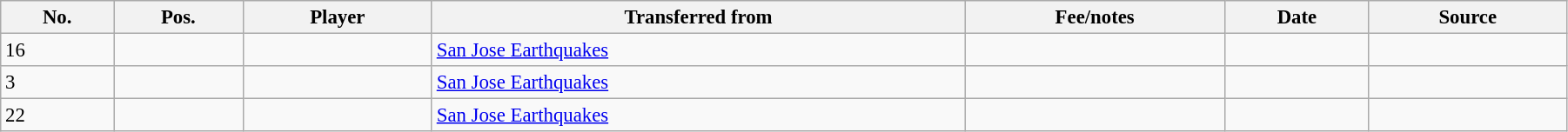<table class="wikitable sortable" style="width:95%; text-align:center; font-size:95%; text-align:left;">
<tr>
<th><strong>No.</strong></th>
<th><strong>Pos.</strong></th>
<th><strong>Player</strong></th>
<th><strong>Transferred from</strong></th>
<th><strong>Fee/notes</strong></th>
<th><strong>Date</strong></th>
<th><strong>Source</strong></th>
</tr>
<tr>
<td>16</td>
<td></td>
<td></td>
<td> <a href='#'>San Jose Earthquakes</a></td>
<td align=center></td>
<td></td>
<td align=center></td>
</tr>
<tr>
<td>3</td>
<td></td>
<td></td>
<td> <a href='#'>San Jose Earthquakes</a></td>
<td align=center></td>
<td></td>
<td align=center></td>
</tr>
<tr>
<td>22</td>
<td></td>
<td></td>
<td> <a href='#'>San Jose Earthquakes</a></td>
<td align=center></td>
<td></td>
<td align=center></td>
</tr>
</table>
